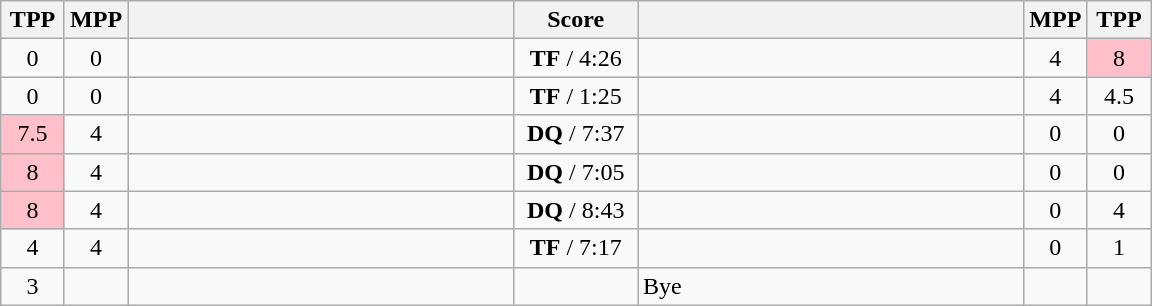<table class="wikitable" style="text-align: center;" |>
<tr>
<th width="35">TPP</th>
<th width="35">MPP</th>
<th width="250"></th>
<th width="75">Score</th>
<th width="250"></th>
<th width="35">MPP</th>
<th width="35">TPP</th>
</tr>
<tr>
<td>0</td>
<td>0</td>
<td style="text-align:left;"><strong></strong></td>
<td><strong>TF</strong> / 4:26</td>
<td style="text-align:left;"></td>
<td>4</td>
<td bgcolor=pink>8</td>
</tr>
<tr>
<td>0</td>
<td>0</td>
<td style="text-align:left;"><strong></strong></td>
<td><strong>TF</strong> / 1:25</td>
<td style="text-align:left;"></td>
<td>4</td>
<td>4.5</td>
</tr>
<tr>
<td bgcolor=pink>7.5</td>
<td>4</td>
<td style="text-align:left;"></td>
<td><strong>DQ</strong> / 7:37</td>
<td style="text-align:left;"><strong></strong></td>
<td>0</td>
<td>0</td>
</tr>
<tr>
<td bgcolor=pink>8</td>
<td>4</td>
<td style="text-align:left;"></td>
<td><strong>DQ</strong> / 7:05</td>
<td style="text-align:left;"><strong></strong></td>
<td>0</td>
<td>0</td>
</tr>
<tr>
<td bgcolor=pink>8</td>
<td>4</td>
<td style="text-align:left;"></td>
<td><strong>DQ</strong> / 8:43</td>
<td style="text-align:left;"><strong></strong></td>
<td>0</td>
<td>4</td>
</tr>
<tr>
<td>4</td>
<td>4</td>
<td style="text-align:left;"></td>
<td><strong>TF</strong> / 7:17</td>
<td style="text-align:left;"><strong></strong></td>
<td>0</td>
<td>1</td>
</tr>
<tr>
<td>3</td>
<td></td>
<td style="text-align:left;"><strong></strong></td>
<td></td>
<td style="text-align:left;">Bye</td>
<td></td>
<td></td>
</tr>
</table>
